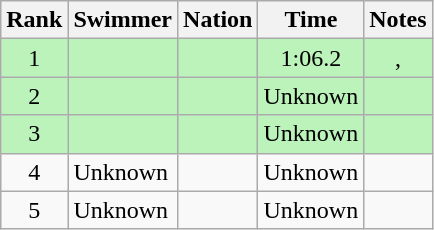<table class="wikitable sortable" style="text-align:center">
<tr>
<th>Rank</th>
<th>Swimmer</th>
<th>Nation</th>
<th>Time</th>
<th>Notes</th>
</tr>
<tr bgcolor=BBF3BB>
<td>1</td>
<td align=left></td>
<td align=left></td>
<td>1:06.2</td>
<td>, </td>
</tr>
<tr bgcolor=BBF3BB>
<td>2</td>
<td align=left></td>
<td align=left></td>
<td>Unknown</td>
<td></td>
</tr>
<tr bgcolor=BBF3BB>
<td>3</td>
<td align=left></td>
<td align=left></td>
<td>Unknown</td>
<td></td>
</tr>
<tr>
<td>4</td>
<td align=left>Unknown</td>
<td align=left></td>
<td>Unknown</td>
<td></td>
</tr>
<tr>
<td>5</td>
<td align=left>Unknown</td>
<td align=left></td>
<td>Unknown</td>
<td></td>
</tr>
</table>
